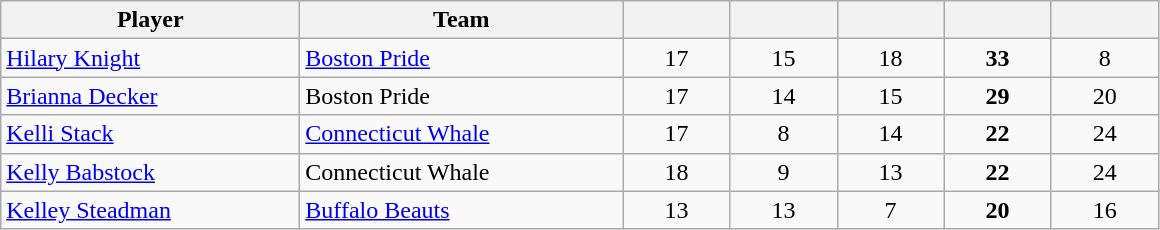<table class="wikitable sortable" style="text-align:center;">
<tr>
<th style="width: 12em;">Player</th>
<th style="width: 13em;">Team</th>
<th style="width: 4em;"></th>
<th style="width: 4em;"></th>
<th style="width: 4em;"></th>
<th style="width: 4em;"></th>
<th style="width: 4em;"></th>
</tr>
<tr>
<td align=left><a href='#'>Hilary Knight</a></td>
<td align=left><a href='#'>Boston Pride</a></td>
<td>17</td>
<td>15</td>
<td>18</td>
<td><strong>33</strong></td>
<td>8</td>
</tr>
<tr>
<td align=left><a href='#'>Brianna Decker</a></td>
<td align=left>Boston Pride</td>
<td>17</td>
<td>14</td>
<td>15</td>
<td><strong>29</strong></td>
<td>20</td>
</tr>
<tr>
<td align=left><a href='#'>Kelli Stack</a></td>
<td align=left><a href='#'>Connecticut Whale</a></td>
<td>17</td>
<td>8</td>
<td>14</td>
<td><strong>22</strong></td>
<td>24</td>
</tr>
<tr>
<td align=left><a href='#'>Kelly Babstock</a></td>
<td align=left>Connecticut Whale</td>
<td>18</td>
<td>9</td>
<td>13</td>
<td><strong>22</strong></td>
<td>24</td>
</tr>
<tr>
<td align=left><a href='#'>Kelley Steadman</a></td>
<td align=left><a href='#'>Buffalo Beauts</a></td>
<td>13</td>
<td>13</td>
<td>7</td>
<td><strong>20</strong></td>
<td>16</td>
</tr>
</table>
